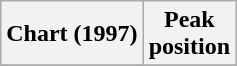<table class="wikitable sortable">
<tr>
<th align="left">Chart (1997)</th>
<th align="center">Peak<br>position</th>
</tr>
<tr>
</tr>
</table>
